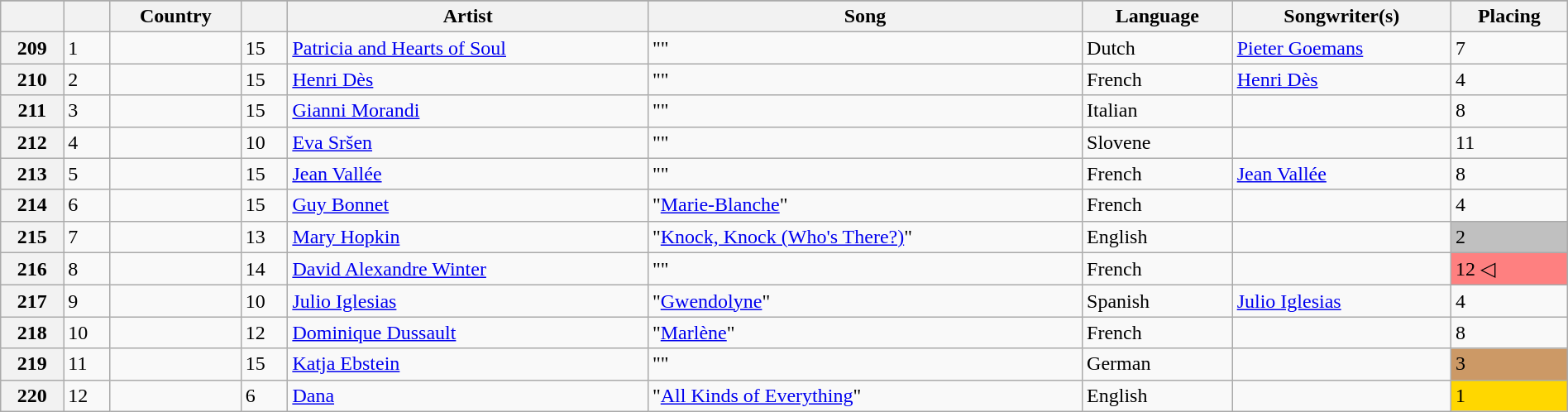<table class="wikitable plainrowheaders" style="width:100%">
<tr>
</tr>
<tr>
<th scope="col"></th>
<th scope="col"></th>
<th scope="col">Country</th>
<th scope="col"></th>
<th scope="col">Artist</th>
<th scope="col">Song</th>
<th scope="col">Language</th>
<th scope="col">Songwriter(s)</th>
<th scope="col">Placing</th>
</tr>
<tr>
<th scope="row">209</th>
<td>1</td>
<td></td>
<td>15</td>
<td><a href='#'>Patricia and Hearts of Soul</a></td>
<td>""</td>
<td>Dutch</td>
<td><a href='#'>Pieter Goemans</a></td>
<td>7</td>
</tr>
<tr>
<th scope="row">210</th>
<td>2</td>
<td></td>
<td>15</td>
<td><a href='#'>Henri Dès</a></td>
<td>""</td>
<td>French</td>
<td><a href='#'>Henri Dès</a></td>
<td>4</td>
</tr>
<tr>
<th scope="row">211</th>
<td>3</td>
<td></td>
<td>15</td>
<td><a href='#'>Gianni Morandi</a></td>
<td>""</td>
<td>Italian</td>
<td></td>
<td>8</td>
</tr>
<tr>
<th scope="row">212</th>
<td>4</td>
<td></td>
<td>10</td>
<td><a href='#'>Eva Sršen</a></td>
<td>""</td>
<td>Slovene</td>
<td></td>
<td>11</td>
</tr>
<tr>
<th scope="row">213</th>
<td>5</td>
<td></td>
<td>15</td>
<td><a href='#'>Jean Vallée</a></td>
<td>""</td>
<td>French</td>
<td><a href='#'>Jean Vallée</a></td>
<td>8</td>
</tr>
<tr>
<th scope="row">214</th>
<td>6</td>
<td></td>
<td>15</td>
<td><a href='#'>Guy Bonnet</a></td>
<td>"<a href='#'>Marie-Blanche</a>"</td>
<td>French</td>
<td></td>
<td>4</td>
</tr>
<tr>
<th scope="row">215</th>
<td>7</td>
<td></td>
<td>13</td>
<td><a href='#'>Mary Hopkin</a></td>
<td>"<a href='#'>Knock, Knock (Who's There?)</a>"</td>
<td>English</td>
<td></td>
<td bgcolor="silver">2</td>
</tr>
<tr>
<th scope="row">216</th>
<td>8</td>
<td></td>
<td>14</td>
<td><a href='#'>David Alexandre Winter</a></td>
<td>""</td>
<td>French</td>
<td></td>
<td bgcolor="#FE8080">12 ◁</td>
</tr>
<tr>
<th scope="row">217</th>
<td>9</td>
<td></td>
<td>10</td>
<td><a href='#'>Julio Iglesias</a></td>
<td>"<a href='#'>Gwendolyne</a>"</td>
<td>Spanish</td>
<td><a href='#'>Julio Iglesias</a></td>
<td>4</td>
</tr>
<tr>
<th scope="row">218</th>
<td>10</td>
<td></td>
<td>12</td>
<td><a href='#'>Dominique Dussault</a></td>
<td>"<a href='#'>Marlène</a>"</td>
<td>French</td>
<td></td>
<td>8</td>
</tr>
<tr>
<th scope="row">219</th>
<td>11</td>
<td></td>
<td>15</td>
<td><a href='#'>Katja Ebstein</a></td>
<td>""</td>
<td>German</td>
<td></td>
<td bgcolor="#C96">3</td>
</tr>
<tr>
<th scope="row">220</th>
<td>12</td>
<td></td>
<td>6</td>
<td><a href='#'>Dana</a></td>
<td>"<a href='#'>All Kinds of Everything</a>"</td>
<td>English</td>
<td></td>
<td bgcolor="gold">1</td>
</tr>
</table>
